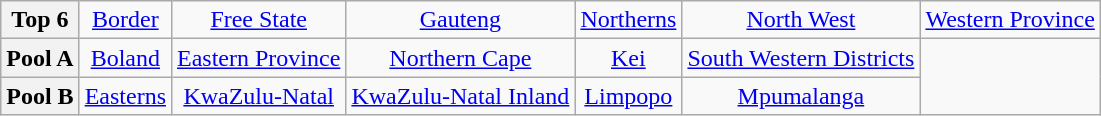<table class="wikitable" style="text-align: center" style="font-size: 95%; border: 1px #aaaaaa solid; border-collapse: collapse; clear:center;">
<tr>
<th>Top 6</th>
<td><a href='#'>Border</a></td>
<td><a href='#'>Free State</a></td>
<td><a href='#'>Gauteng</a></td>
<td><a href='#'>Northerns</a></td>
<td><a href='#'>North West</a></td>
<td><a href='#'>Western Province</a></td>
</tr>
<tr>
<th>Pool A</th>
<td><a href='#'>Boland</a></td>
<td><a href='#'>Eastern Province</a></td>
<td><a href='#'>Northern Cape</a></td>
<td><a href='#'>Kei</a></td>
<td><a href='#'>South Western Districts</a></td>
</tr>
<tr>
<th>Pool B</th>
<td><a href='#'>Easterns</a></td>
<td><a href='#'>KwaZulu-Natal</a></td>
<td><a href='#'>KwaZulu-Natal Inland</a></td>
<td><a href='#'>Limpopo</a></td>
<td><a href='#'>Mpumalanga</a></td>
</tr>
</table>
